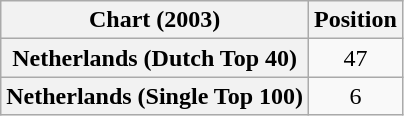<table class="wikitable plainrowheaders" style="text-align:center">
<tr>
<th>Chart (2003)</th>
<th>Position</th>
</tr>
<tr>
<th scope="row">Netherlands (Dutch Top 40)</th>
<td>47</td>
</tr>
<tr>
<th scope="row">Netherlands (Single Top 100)</th>
<td>6</td>
</tr>
</table>
